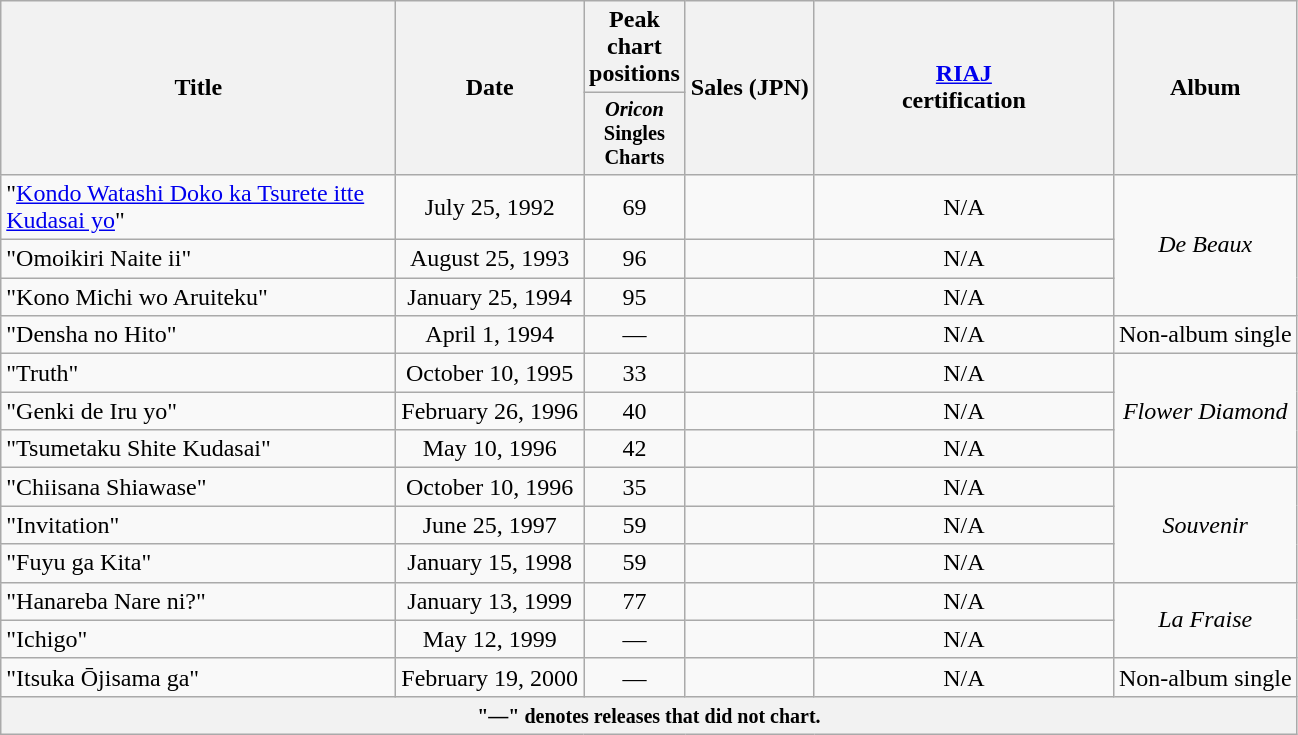<table class="wikitable plainrowheaders" style="text-align:center;">
<tr>
<th scope="col" rowspan="2" style="width:16em;">Title</th>
<th scope="col" rowspan="2">Date</th>
<th scope="col" colspan="1">Peak chart positions</th>
<th scope="col" rowspan="2">Sales (JPN)</th>
<th scope="col" rowspan="2" style="width:12em;"><a href='#'>RIAJ</a><br>certification</th>
<th scope="col" rowspan="2">Album</th>
</tr>
<tr>
<th style="width:3em;font-size:85%"><em>Oricon</em> Singles Charts<br></th>
</tr>
<tr>
<td align="left">"<a href='#'>Kondo Watashi Doko ka Tsurete itte Kudasai yo</a>"</td>
<td>July 25, 1992</td>
<td>69</td>
<td></td>
<td>N/A</td>
<td rowspan="3"><em>De Beaux</em></td>
</tr>
<tr>
<td align="left">"Omoikiri Naite ii"</td>
<td>August 25, 1993</td>
<td>96</td>
<td></td>
<td>N/A</td>
</tr>
<tr>
<td align="left">"Kono Michi wo Aruiteku"</td>
<td>January 25, 1994</td>
<td>95</td>
<td></td>
<td>N/A</td>
</tr>
<tr>
<td align="left">"Densha no Hito"</td>
<td>April 1, 1994</td>
<td>—</td>
<td></td>
<td>N/A</td>
<td>Non-album single</td>
</tr>
<tr>
<td align="left">"Truth"</td>
<td>October 10, 1995</td>
<td>33</td>
<td></td>
<td>N/A</td>
<td rowspan="3"><em>Flower Diamond</em></td>
</tr>
<tr>
<td align="left">"Genki de Iru yo"</td>
<td>February 26, 1996</td>
<td>40</td>
<td></td>
<td>N/A</td>
</tr>
<tr>
<td align="left">"Tsumetaku Shite Kudasai"</td>
<td>May 10, 1996</td>
<td>42</td>
<td></td>
<td>N/A</td>
</tr>
<tr>
<td align="left">"Chiisana Shiawase"</td>
<td>October 10, 1996</td>
<td>35</td>
<td></td>
<td>N/A</td>
<td rowspan="3"><em>Souvenir</em></td>
</tr>
<tr>
<td align="left">"Invitation"</td>
<td>June 25, 1997</td>
<td>59</td>
<td></td>
<td>N/A</td>
</tr>
<tr>
<td align="left">"Fuyu ga Kita"</td>
<td>January 15, 1998</td>
<td>59</td>
<td></td>
<td>N/A</td>
</tr>
<tr>
<td align="left">"Hanareba Nare ni?"</td>
<td>January 13, 1999</td>
<td>77</td>
<td></td>
<td>N/A</td>
<td rowspan="2"><em>La Fraise</em></td>
</tr>
<tr>
<td align="left">"Ichigo"</td>
<td>May 12, 1999</td>
<td>—</td>
<td></td>
<td>N/A</td>
</tr>
<tr>
<td align="left">"Itsuka Ōjisama ga"</td>
<td>February 19, 2000</td>
<td>—</td>
<td></td>
<td>N/A</td>
<td>Non-album single</td>
</tr>
<tr>
<th colspan="6"><small>"—" denotes releases that did not chart.</small></th>
</tr>
</table>
